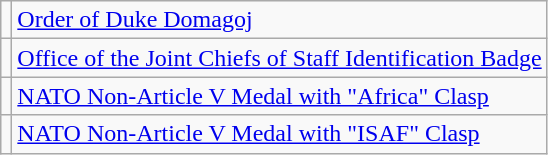<table class="wikitable">
<tr>
<td></td>
<td><a href='#'>Order of Duke Domagoj</a></td>
</tr>
<tr>
<td></td>
<td><a href='#'>Office of the Joint Chiefs of Staff Identification Badge</a></td>
</tr>
<tr>
<td></td>
<td><a href='#'>NATO Non-Article V Medal with "Africa" Clasp</a></td>
</tr>
<tr>
<td></td>
<td><a href='#'>NATO Non-Article V Medal with "ISAF" Clasp</a></td>
</tr>
</table>
